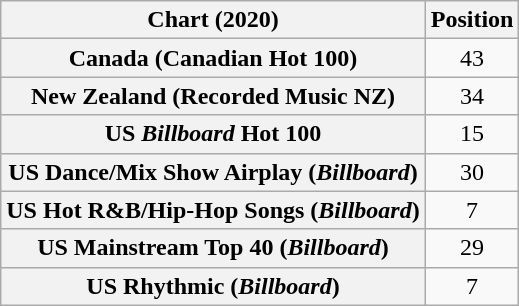<table class="wikitable sortable plainrowheaders" style="text-align:center">
<tr>
<th scope="col">Chart (2020)</th>
<th scope="col">Position</th>
</tr>
<tr>
<th scope="row">Canada (Canadian Hot 100)</th>
<td>43</td>
</tr>
<tr>
<th scope="row">New Zealand (Recorded Music NZ)</th>
<td>34</td>
</tr>
<tr>
<th scope="row">US <em>Billboard</em> Hot 100</th>
<td>15</td>
</tr>
<tr>
<th scope="row">US Dance/Mix Show Airplay (<em>Billboard</em>)</th>
<td>30</td>
</tr>
<tr>
<th scope="row">US Hot R&B/Hip-Hop Songs (<em>Billboard</em>)</th>
<td>7</td>
</tr>
<tr>
<th scope="row">US Mainstream Top 40 (<em>Billboard</em>)</th>
<td>29</td>
</tr>
<tr>
<th scope="row">US Rhythmic (<em>Billboard</em>)</th>
<td>7</td>
</tr>
</table>
